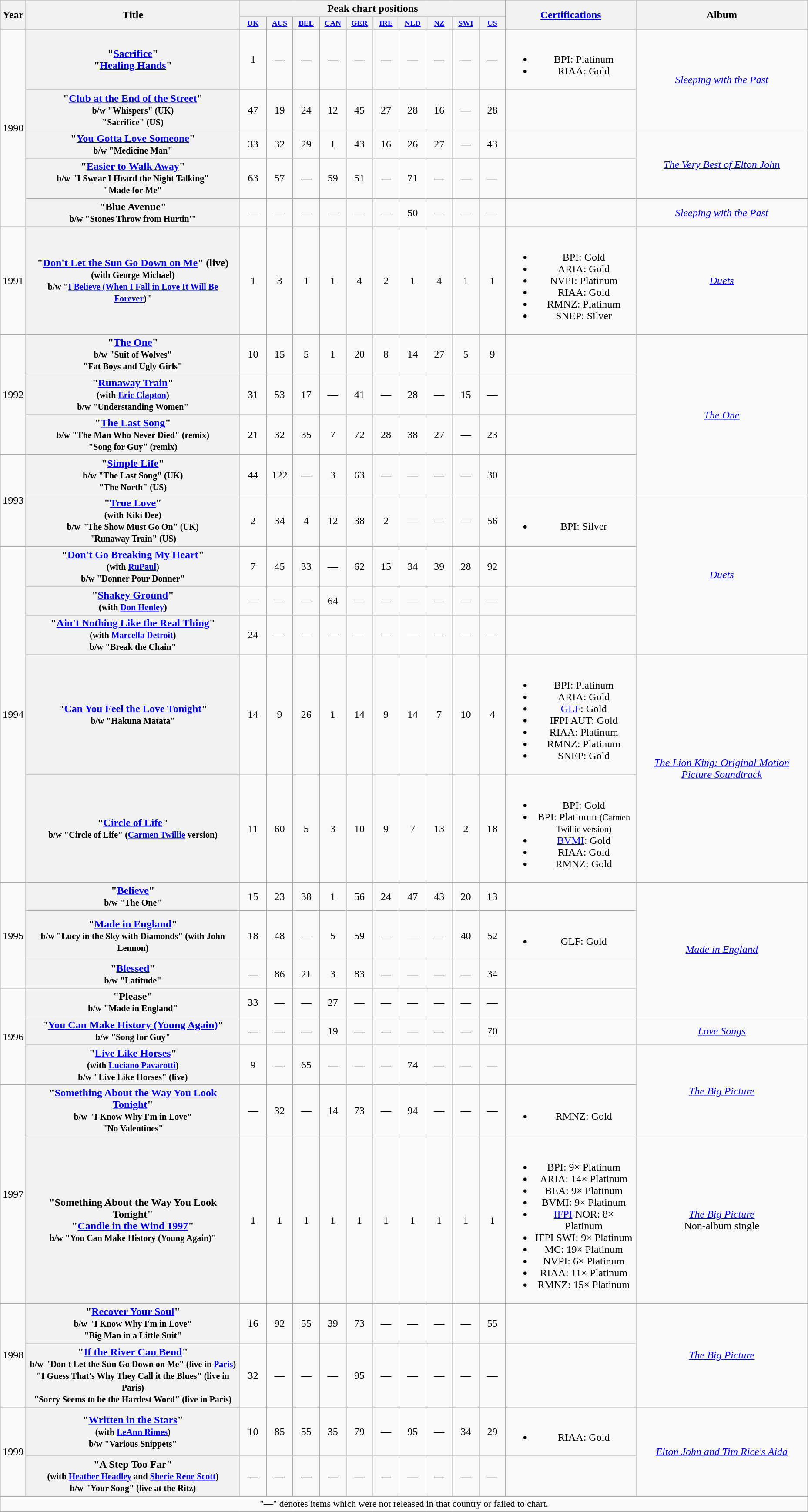<table class="wikitable plainrowheaders" style="text-align:center;">
<tr>
<th scope="col" rowspan="2" style="width:1em;">Year</th>
<th scope="col" rowspan="2" style="width:20em;">Title</th>
<th scope="col" colspan="10">Peak chart positions</th>
<th scope="col" rowspan="2" style="width:12em;"><a href='#'>Certifications</a></th>
<th scope="col" rowspan="2" style="width:16em;">Album</th>
</tr>
<tr style="font-size:small;">
<th scope="col" style="width:3em;font-size:90%"><a href='#'>UK</a><br></th>
<th scope="col" style="width:3em;font-size:90%"><a href='#'>AUS</a><br></th>
<th scope="col" style="width:3em;font-size:90%"><a href='#'>BEL</a><br></th>
<th scope="col" style="width:3em;font-size:90%"><a href='#'>CAN</a><br></th>
<th scope="col" style="width:3em;font-size:90%"><a href='#'>GER</a><br></th>
<th scope="col" style="width:3em;font-size:90%"><a href='#'>IRE</a><br></th>
<th scope="col" style="width:3em;font-size:90%"><a href='#'>NLD</a><br></th>
<th scope="col" style="width:3em;font-size:90%"><a href='#'>NZ</a><br></th>
<th scope="col" style="width:3em;font-size:90%"><a href='#'>SWI</a><br></th>
<th scope="col" style="width:3em;font-size:90%"><a href='#'>US</a><br></th>
</tr>
<tr>
<td rowspan="5">1990</td>
<th scope="row">"<a href='#'>Sacrifice</a>"<br>"<a href='#'>Healing Hands</a>"</th>
<td>1</td>
<td>—</td>
<td>—</td>
<td>—</td>
<td>—</td>
<td>—</td>
<td>—</td>
<td>—</td>
<td>—</td>
<td>—</td>
<td><br><ul><li>BPI: Platinum</li><li>RIAA: Gold</li></ul></td>
<td rowspan="2"><em><a href='#'>Sleeping with the Past</a></em></td>
</tr>
<tr>
<th scope="row">"<a href='#'>Club at the End of the Street</a>"<br><small>b/w "Whispers" (UK)<br>"Sacrifice" (US)</small></th>
<td>47</td>
<td>19</td>
<td>24</td>
<td>12</td>
<td>45</td>
<td>27</td>
<td>28</td>
<td>16</td>
<td>—</td>
<td>28</td>
<td></td>
</tr>
<tr>
<th scope="row">"<a href='#'>You Gotta Love Someone</a>"<br><small>b/w "Medicine Man"</small></th>
<td>33</td>
<td>32</td>
<td>29</td>
<td>1</td>
<td>43</td>
<td>16</td>
<td>26</td>
<td>27</td>
<td>—</td>
<td>43</td>
<td></td>
<td rowspan="2"><em><a href='#'>The Very Best of Elton John</a></em></td>
</tr>
<tr>
<th scope="row">"<a href='#'>Easier to Walk Away</a>"<br><small>b/w "I Swear I Heard the Night Talking"<br>"Made for Me"</small></th>
<td>63</td>
<td>57</td>
<td>—</td>
<td>59</td>
<td>51</td>
<td>—</td>
<td>71</td>
<td>—</td>
<td>—</td>
<td>—</td>
<td></td>
</tr>
<tr>
<th scope="row">"Blue Avenue"<br><small>b/w "Stones Throw from Hurtin'"</small></th>
<td>—</td>
<td>—</td>
<td>—</td>
<td>—</td>
<td>—</td>
<td>—</td>
<td>50</td>
<td>—</td>
<td>—</td>
<td>—</td>
<td></td>
<td><em><a href='#'>Sleeping with the Past</a></em></td>
</tr>
<tr>
<td>1991</td>
<th scope="row">"<a href='#'>Don't Let the Sun Go Down on Me</a>" (live)<br><small>(with George Michael)<br>b/w "<a href='#'>I Believe (When I Fall in Love It Will Be Forever</a>)"</small></th>
<td>1<br></td>
<td>3</td>
<td>1</td>
<td>1</td>
<td>4</td>
<td>2</td>
<td>1</td>
<td>4</td>
<td>1</td>
<td>1</td>
<td><br><ul><li>BPI: Gold</li><li>ARIA: Gold</li><li>NVPI: Platinum</li><li>RIAA: Gold</li><li>RMNZ: Platinum</li><li>SNEP: Silver</li></ul></td>
<td><em><a href='#'>Duets</a></em></td>
</tr>
<tr>
<td rowspan="3">1992</td>
<th scope="row">"<a href='#'>The One</a>"<br><small>b/w "Suit of Wolves"<br>"Fat Boys and Ugly Girls"</small></th>
<td>10</td>
<td>15</td>
<td>5</td>
<td>1</td>
<td>20</td>
<td>8</td>
<td>14</td>
<td>27</td>
<td>5</td>
<td>9</td>
<td></td>
<td rowspan="4"><em><a href='#'>The One</a></em></td>
</tr>
<tr>
<th scope="row">"<a href='#'>Runaway Train</a>"<br><small>(with <a href='#'>Eric Clapton</a>)<br>b/w "Understanding Women"</small></th>
<td>31</td>
<td>53</td>
<td>17</td>
<td>—</td>
<td>41</td>
<td>—</td>
<td>28</td>
<td>—</td>
<td>15</td>
<td>—</td>
<td></td>
</tr>
<tr>
<th scope="row">"<a href='#'>The Last Song</a>"<br><small>b/w "The Man Who Never Died" (remix)<br>"Song for Guy" (remix)</small></th>
<td>21</td>
<td>32</td>
<td>35</td>
<td>7</td>
<td>72</td>
<td>28</td>
<td>38</td>
<td>27</td>
<td>—</td>
<td>23</td>
<td></td>
</tr>
<tr>
<td rowspan="2">1993</td>
<th scope="row">"<a href='#'>Simple Life</a>"<br><small>b/w "The Last Song" (UK)<br>"The North" (US)</small></th>
<td>44</td>
<td>122</td>
<td>—</td>
<td>3</td>
<td>63</td>
<td>—</td>
<td>—</td>
<td>—</td>
<td>—</td>
<td>30</td>
<td></td>
</tr>
<tr>
<th scope="row">"<a href='#'>True Love</a>"<br><small>(with Kiki Dee)<br>b/w "The Show Must Go On" (UK)<br>"Runaway Train" (US)</small></th>
<td>2</td>
<td>34</td>
<td>4</td>
<td>12</td>
<td>38</td>
<td>2</td>
<td>—</td>
<td>—</td>
<td>—</td>
<td>56</td>
<td><br><ul><li>BPI: Silver</li></ul></td>
<td rowspan="4"><em><a href='#'>Duets</a></em></td>
</tr>
<tr>
<td rowspan="5">1994</td>
<th scope="row">"<a href='#'>Don't Go Breaking My Heart</a>"<br><small>(with <a href='#'>RuPaul</a>)<br>b/w "Donner Pour Donner"</small></th>
<td>7</td>
<td>45</td>
<td>33</td>
<td>—</td>
<td>62</td>
<td>15</td>
<td>34</td>
<td>39</td>
<td>28</td>
<td>92</td>
<td></td>
</tr>
<tr>
<th scope="row">"<a href='#'>Shakey Ground</a>"<br><small>(with <a href='#'>Don Henley</a>)</small></th>
<td>—</td>
<td>—</td>
<td>—</td>
<td>64</td>
<td>—</td>
<td>—</td>
<td>—</td>
<td>—</td>
<td>—</td>
<td>—</td>
<td></td>
</tr>
<tr>
<th scope="row">"<a href='#'>Ain't Nothing Like the Real Thing</a>"<br><small>(with <a href='#'>Marcella Detroit</a>)<br>b/w "Break the Chain"</small></th>
<td>24</td>
<td>—</td>
<td>—</td>
<td>—</td>
<td>—</td>
<td>—</td>
<td>—</td>
<td>—</td>
<td>—</td>
<td>—</td>
<td></td>
</tr>
<tr>
<th scope="row">"<a href='#'>Can You Feel the Love Tonight</a>"<br><small>b/w "Hakuna Matata"</small></th>
<td>14</td>
<td>9</td>
<td>26</td>
<td>1</td>
<td>14</td>
<td>9</td>
<td>14</td>
<td>7</td>
<td>10</td>
<td>4</td>
<td><br><ul><li>BPI: Platinum</li><li>ARIA: Gold</li><li><a href='#'>GLF</a>: Gold</li><li>IFPI AUT: Gold</li><li>RIAA: Platinum</li><li>RMNZ: Platinum</li><li>SNEP: Gold</li></ul></td>
<td rowspan="2"><a href='#'><em>The Lion King: Original Motion Picture Soundtrack</em></a></td>
</tr>
<tr>
<th scope="row">"<a href='#'>Circle of Life</a>"<br><small>b/w "Circle of Life" (<a href='#'>Carmen Twillie</a> version)</small></th>
<td>11</td>
<td>60</td>
<td>5</td>
<td>3</td>
<td>10</td>
<td>9</td>
<td>7</td>
<td>13</td>
<td>2</td>
<td>18</td>
<td><br><ul><li>BPI: Gold</li><li>BPI: Platinum <small>(Carmen Twillie version)</small></li><li><a href='#'>BVMI</a>: Gold</li><li>RIAA: Gold</li><li>RMNZ: Gold</li></ul></td>
</tr>
<tr>
<td rowspan="3">1995</td>
<th scope="row">"<a href='#'>Believe</a>"<br><small>b/w "The One"</small></th>
<td>15</td>
<td>23</td>
<td>38</td>
<td>1</td>
<td>56</td>
<td>24</td>
<td>47</td>
<td>43</td>
<td>20</td>
<td>13</td>
<td></td>
<td rowspan="4"><em><a href='#'>Made in England</a></em></td>
</tr>
<tr>
<th scope="row">"<a href='#'>Made in England</a>"<br><small>b/w "Lucy in the Sky with Diamonds" (with John Lennon)</small></th>
<td>18</td>
<td>48</td>
<td>—</td>
<td>5</td>
<td>59</td>
<td>—</td>
<td>—</td>
<td>—</td>
<td>40</td>
<td>52</td>
<td><br><ul><li>GLF: Gold</li></ul></td>
</tr>
<tr>
<th scope="row">"<a href='#'>Blessed</a>"<br><small>b/w "Latitude"</small></th>
<td>—</td>
<td>86</td>
<td>21</td>
<td>3</td>
<td>83</td>
<td>—</td>
<td>—</td>
<td>—</td>
<td>—</td>
<td>34</td>
<td></td>
</tr>
<tr>
<td rowspan="3">1996</td>
<th scope="row">"Please"<br><small>b/w "Made in England"</small></th>
<td>33</td>
<td>—</td>
<td>—</td>
<td>27</td>
<td>—</td>
<td>—</td>
<td>—</td>
<td>—</td>
<td>—</td>
<td>—</td>
<td></td>
</tr>
<tr>
<th scope="row">"<a href='#'>You Can Make History (Young Again)</a>"<br><small>b/w "Song for Guy"</small></th>
<td>—</td>
<td>—</td>
<td>—</td>
<td>19</td>
<td>—</td>
<td>—</td>
<td>—</td>
<td>—</td>
<td>—</td>
<td>70</td>
<td></td>
<td><em><a href='#'>Love Songs</a></em></td>
</tr>
<tr>
<th scope="row">"<a href='#'>Live Like Horses</a>"<br><small>(with <a href='#'>Luciano Pavarotti</a>)<br>b/w "Live Like Horses" (live)</small></th>
<td>9</td>
<td>—</td>
<td>65</td>
<td>—</td>
<td>—</td>
<td>—</td>
<td>74</td>
<td>—</td>
<td>—</td>
<td>—</td>
<td></td>
<td rowspan="2"><em><a href='#'>The Big Picture</a></em></td>
</tr>
<tr>
<td rowspan="2">1997</td>
<th scope="row">"<a href='#'>Something About the Way You Look Tonight</a>"<br><small>b/w "I Know Why I'm in Love"<br>"No Valentines"</small></th>
<td>—</td>
<td>32</td>
<td>—</td>
<td>14</td>
<td>73</td>
<td>—</td>
<td>94</td>
<td>—</td>
<td>—</td>
<td>—</td>
<td><br><ul><li>RMNZ: Gold</li></ul></td>
</tr>
<tr>
<th scope="row">"Something About the Way You Look Tonight"<br>"<a href='#'>Candle in the Wind 1997</a>"<br><small>b/w "You Can Make History (Young Again)"</small></th>
<td>1</td>
<td>1</td>
<td>1</td>
<td>1</td>
<td>1</td>
<td>1</td>
<td>1</td>
<td>1</td>
<td>1</td>
<td>1</td>
<td><br><ul><li>BPI: 9× Platinum</li><li>ARIA: 14× Platinum</li><li>BEA: 9× Platinum</li><li>BVMI: 9× Platinum</li><li><a href='#'>IFPI</a> NOR: 8× Platinum</li><li>IFPI SWI: 9× Platinum</li><li>MC: 19× Platinum</li><li>NVPI: 6× Platinum</li><li>RIAA: 11× Platinum</li><li>RMNZ: 15× Platinum</li></ul></td>
<td><em><a href='#'>The Big Picture</a></em><br>Non-album single</td>
</tr>
<tr>
<td rowspan="2">1998</td>
<th scope="row">"<a href='#'>Recover Your Soul</a>"<br><small>b/w "I Know Why I'm in Love"<br>"Big Man in a Little Suit"</small></th>
<td>16</td>
<td>92</td>
<td>55</td>
<td>39</td>
<td>73</td>
<td>—</td>
<td>—</td>
<td>—</td>
<td>—</td>
<td>55</td>
<td></td>
<td rowspan="2"><em><a href='#'>The Big Picture</a></em></td>
</tr>
<tr>
<th scope="row">"<a href='#'>If the River Can Bend</a>"<br><small>b/w "Don't Let the Sun Go Down on Me" (live in <a href='#'>Paris</a>)<br>"I Guess That's Why They Call it the Blues" (live in Paris)<br>"Sorry Seems to be the Hardest Word" (live in Paris)</small></th>
<td>32</td>
<td>—</td>
<td>—</td>
<td>—</td>
<td>95</td>
<td>—</td>
<td>—</td>
<td>—</td>
<td>—</td>
<td>—</td>
<td></td>
</tr>
<tr>
<td rowspan="2">1999</td>
<th scope="row">"<a href='#'>Written in the Stars</a>"<br><small>(with <a href='#'>LeAnn Rimes</a>)<br>b/w "Various Snippets"</small></th>
<td>10</td>
<td>85</td>
<td>55</td>
<td>35</td>
<td>79</td>
<td>—</td>
<td>95</td>
<td>—</td>
<td>34</td>
<td>29</td>
<td><br><ul><li>RIAA: Gold</li></ul></td>
<td rowspan="2"><em><a href='#'>Elton John and Tim Rice's Aida</a></em></td>
</tr>
<tr>
<th scope="row">"A Step Too Far"<br><small>(with <a href='#'>Heather Headley</a> and <a href='#'>Sherie Rene Scott</a>)<br>b/w "Your Song" (live at the Ritz)</small></th>
<td>—</td>
<td>—</td>
<td>—</td>
<td>—</td>
<td>—</td>
<td>—</td>
<td>—</td>
<td>—</td>
<td>—</td>
<td>—</td>
<td></td>
</tr>
<tr>
<td colspan="16"  style="text-align:center; font-size:90%;">"—" denotes items which were not released in that country or failed to chart.</td>
</tr>
</table>
